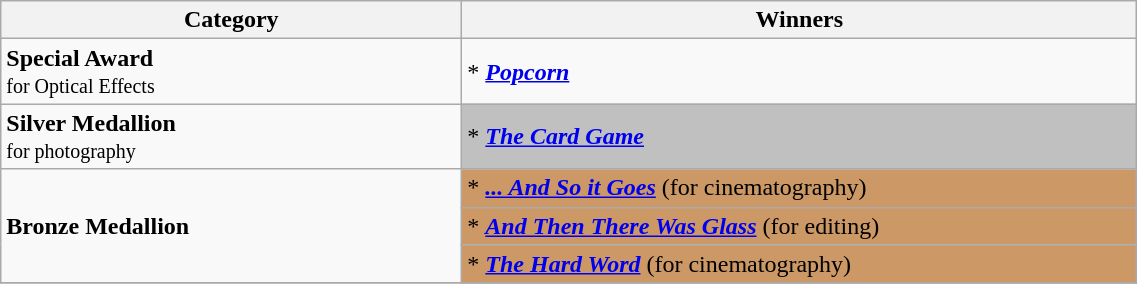<table class="wikitable" width="60%" align="centre">
<tr>
<th width="300px">Category</th>
<th>Winners</th>
</tr>
<tr>
<td><strong>Special Award</strong><br> <small>for Optical Effects</small></td>
<td>* <strong><em><a href='#'>Popcorn</a></em></strong></td>
</tr>
<tr>
<td><strong>Silver Medallion</strong><br><small>for photography</small></td>
<td style="background:#C0C0C0">* <strong><em><a href='#'>The Card Game</a></em></strong></td>
</tr>
<tr>
<td rowspan=3><strong>Bronze Medallion</strong></td>
<td style="background:#cc9966">* <strong><em><a href='#'>... And So it Goes</a></em></strong> (for cinematography)</td>
</tr>
<tr>
<td style="background:#cc9966">* <strong><em><a href='#'>And Then There Was Glass</a></em></strong> (for editing)</td>
</tr>
<tr>
<td style="background:#cc9966">* <strong><em><a href='#'>The Hard Word</a></em></strong> (for cinematography)</td>
</tr>
<tr>
</tr>
</table>
